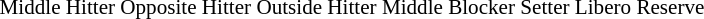<table class="toccolours" style="font-size:88%">
<tr>
<td><br> Middle Hitter
 Opposite Hitter
 Outside Hitter
 Middle Blocker
 Setter
 Libero
 Reserve</td>
</tr>
</table>
